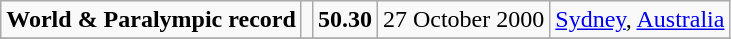<table class="wikitable">
<tr>
<td><strong>World & Paralympic record</strong></td>
<td></td>
<td><strong>50.30</strong></td>
<td>27 October 2000</td>
<td><a href='#'>Sydney</a>, <a href='#'>Australia</a></td>
</tr>
<tr>
</tr>
</table>
